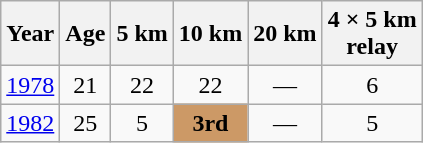<table class="wikitable" style="text-align: center;">
<tr>
<th scope="col">Year</th>
<th scope="col">Age</th>
<th scope="col">5 km</th>
<th scope="col">10 km</th>
<th scope="col">20 km</th>
<th scope="col">4 × 5 km<br>relay</th>
</tr>
<tr>
<td><a href='#'>1978</a></td>
<td>21</td>
<td>22</td>
<td>22</td>
<td>—</td>
<td>6</td>
</tr>
<tr>
<td><a href='#'>1982</a></td>
<td>25</td>
<td>5</td>
<td style="background-color: #C96;"><strong>3rd</strong></td>
<td>—</td>
<td>5</td>
</tr>
</table>
